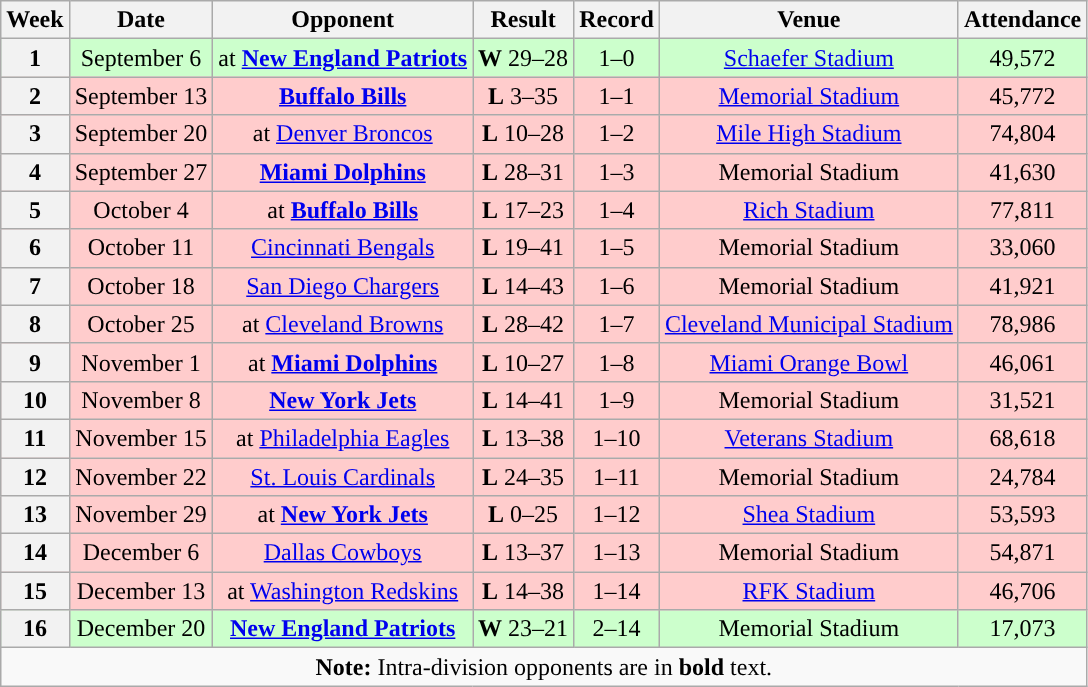<table class="wikitable" style="text-align:center">
<tr>
<th>Week</th>
<th>Date</th>
<th>Opponent</th>
<th>Result</th>
<th>Record</th>
<th>Venue</th>
<th>Attendance</th>
</tr>
<tr style="background:#cfc">
<th>1</th>
<td>September 6</td>
<td>at <strong><a href='#'>New England Patriots</a></strong></td>
<td><strong>W</strong> 29–28</td>
<td>1–0</td>
<td><a href='#'>Schaefer Stadium</a></td>
<td>49,572</td>
</tr>
<tr style="background:#fcc">
<th>2</th>
<td>September 13</td>
<td><strong><a href='#'>Buffalo Bills</a></strong></td>
<td><strong>L</strong> 3–35</td>
<td>1–1</td>
<td><a href='#'>Memorial Stadium</a></td>
<td>45,772</td>
</tr>
<tr style="background:#fcc">
<th>3</th>
<td>September 20</td>
<td>at <a href='#'>Denver Broncos</a></td>
<td><strong>L</strong> 10–28</td>
<td>1–2</td>
<td><a href='#'>Mile High Stadium</a></td>
<td>74,804</td>
</tr>
<tr style="background:#fcc">
<th>4</th>
<td>September 27</td>
<td><strong><a href='#'>Miami Dolphins</a></strong></td>
<td><strong>L</strong> 28–31</td>
<td>1–3</td>
<td>Memorial Stadium</td>
<td>41,630</td>
</tr>
<tr style="background:#fcc">
<th>5</th>
<td>October 4</td>
<td>at <strong><a href='#'>Buffalo Bills</a></strong></td>
<td><strong>L</strong> 17–23</td>
<td>1–4</td>
<td><a href='#'>Rich Stadium</a></td>
<td>77,811</td>
</tr>
<tr style="background:#fcc">
<th>6</th>
<td>October 11</td>
<td><a href='#'>Cincinnati Bengals</a></td>
<td><strong>L</strong> 19–41</td>
<td>1–5</td>
<td>Memorial Stadium</td>
<td>33,060</td>
</tr>
<tr style="background:#fcc">
<th>7</th>
<td>October 18</td>
<td><a href='#'>San Diego Chargers</a></td>
<td><strong>L</strong> 14–43</td>
<td>1–6</td>
<td>Memorial Stadium</td>
<td>41,921</td>
</tr>
<tr style="background:#fcc">
<th>8</th>
<td>October 25</td>
<td>at <a href='#'>Cleveland Browns</a></td>
<td><strong>L</strong> 28–42</td>
<td>1–7</td>
<td><a href='#'>Cleveland Municipal Stadium</a></td>
<td>78,986</td>
</tr>
<tr style="background:#fcc">
<th>9</th>
<td>November 1</td>
<td>at <strong><a href='#'>Miami Dolphins</a></strong></td>
<td><strong>L</strong> 10–27</td>
<td>1–8</td>
<td><a href='#'>Miami Orange Bowl</a></td>
<td>46,061</td>
</tr>
<tr style="background:#fcc">
<th>10</th>
<td>November 8</td>
<td><strong><a href='#'>New York Jets</a></strong></td>
<td><strong>L</strong> 14–41</td>
<td>1–9</td>
<td>Memorial Stadium</td>
<td>31,521</td>
</tr>
<tr style="background:#fcc">
<th>11</th>
<td>November 15</td>
<td>at <a href='#'>Philadelphia Eagles</a></td>
<td><strong>L</strong> 13–38</td>
<td>1–10</td>
<td><a href='#'>Veterans Stadium</a></td>
<td>68,618</td>
</tr>
<tr style="background:#fcc">
<th>12</th>
<td>November 22</td>
<td><a href='#'>St. Louis Cardinals</a></td>
<td><strong>L</strong> 24–35</td>
<td>1–11</td>
<td>Memorial Stadium</td>
<td>24,784</td>
</tr>
<tr style="background:#fcc">
<th>13</th>
<td>November 29</td>
<td>at <strong><a href='#'>New York Jets</a></strong></td>
<td><strong>L</strong> 0–25</td>
<td>1–12</td>
<td><a href='#'>Shea Stadium</a></td>
<td>53,593</td>
</tr>
<tr style="background:#fcc">
<th>14</th>
<td>December 6</td>
<td><a href='#'>Dallas Cowboys</a></td>
<td><strong>L</strong> 13–37</td>
<td>1–13</td>
<td>Memorial Stadium</td>
<td>54,871</td>
</tr>
<tr style="background:#fcc">
<th>15</th>
<td>December 13</td>
<td>at <a href='#'>Washington Redskins</a></td>
<td><strong>L</strong> 14–38</td>
<td>1–14</td>
<td><a href='#'>RFK Stadium</a></td>
<td>46,706</td>
</tr>
<tr style="background:#cfc">
<th>16</th>
<td>December 20</td>
<td><strong><a href='#'>New England Patriots</a></strong></td>
<td><strong>W</strong> 23–21</td>
<td>2–14</td>
<td>Memorial Stadium</td>
<td>17,073</td>
</tr>
<tr>
<td colspan="8"><strong>Note:</strong> Intra-division opponents are in <strong>bold</strong> text.</td>
</tr>
</table>
